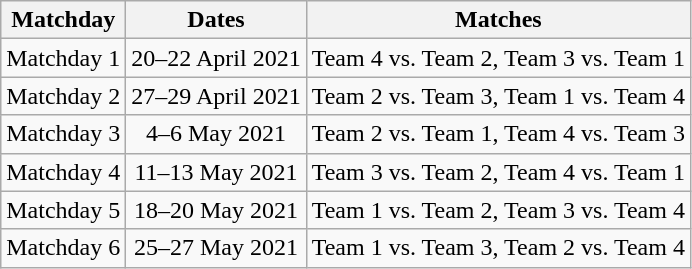<table class="wikitable" style="text-align:center">
<tr>
<th>Matchday</th>
<th>Dates</th>
<th>Matches</th>
</tr>
<tr>
<td>Matchday 1</td>
<td>20–22 April 2021</td>
<td>Team 4 vs. Team 2, Team 3 vs. Team 1</td>
</tr>
<tr>
<td>Matchday 2</td>
<td>27–29 April 2021</td>
<td>Team 2 vs. Team 3, Team 1 vs. Team 4</td>
</tr>
<tr>
<td>Matchday 3</td>
<td>4–6 May 2021</td>
<td>Team 2 vs. Team 1, Team 4 vs. Team 3</td>
</tr>
<tr>
<td>Matchday 4</td>
<td>11–13 May 2021</td>
<td>Team 3 vs. Team 2, Team 4 vs. Team 1</td>
</tr>
<tr>
<td>Matchday 5</td>
<td>18–20 May 2021</td>
<td>Team 1 vs. Team 2, Team 3 vs. Team 4</td>
</tr>
<tr>
<td>Matchday 6</td>
<td>25–27 May 2021</td>
<td>Team 1 vs. Team 3, Team 2 vs. Team 4</td>
</tr>
</table>
